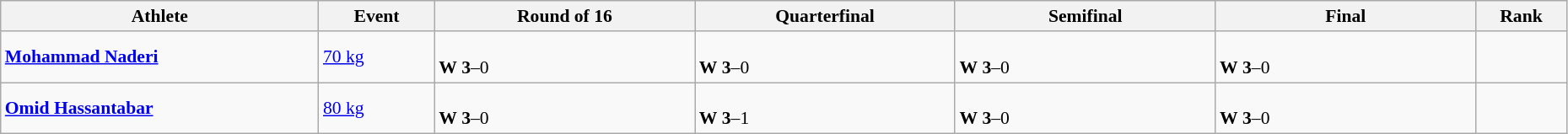<table class="wikitable" width="98%" style="text-align:left; font-size:90%">
<tr>
<th width="11%">Athlete</th>
<th width="4%">Event</th>
<th width="9%">Round of 16</th>
<th width="9%">Quarterfinal</th>
<th width="9%">Semifinal</th>
<th width="9%">Final</th>
<th width="3%">Rank</th>
</tr>
<tr>
<td><strong><a href='#'>Mohammad Naderi</a></strong></td>
<td><a href='#'>70 kg</a></td>
<td><br><strong>W</strong> <strong>3</strong>–0</td>
<td><br><strong>W</strong> <strong>3</strong>–0</td>
<td><br><strong>W</strong> <strong>3</strong>–0</td>
<td><br><strong>W</strong> <strong>3</strong>–0</td>
<td align=center></td>
</tr>
<tr>
<td><strong><a href='#'>Omid Hassantabar</a></strong></td>
<td><a href='#'>80 kg</a></td>
<td><br><strong>W</strong> <strong>3</strong>–0</td>
<td><br><strong>W</strong> <strong>3</strong>–1</td>
<td><br><strong>W</strong> <strong>3</strong>–0</td>
<td><br><strong>W</strong> <strong>3</strong>–0</td>
<td align=center></td>
</tr>
</table>
